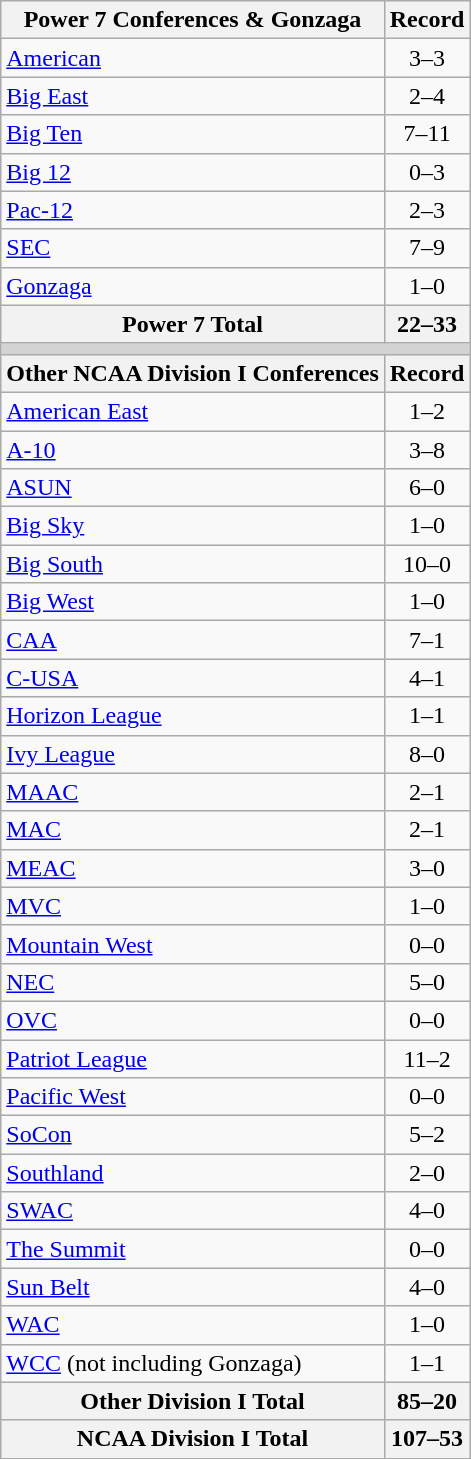<table class="wikitable">
<tr>
<th>Power 7 Conferences & Gonzaga</th>
<th>Record</th>
</tr>
<tr>
<td><a href='#'>American</a></td>
<td align=center>3–3</td>
</tr>
<tr>
<td><a href='#'>Big East</a></td>
<td align=center>2–4</td>
</tr>
<tr>
<td><a href='#'>Big Ten</a></td>
<td align=center>7–11</td>
</tr>
<tr>
<td><a href='#'>Big 12</a></td>
<td align=center>0–3</td>
</tr>
<tr>
<td><a href='#'>Pac-12</a></td>
<td align=center>2–3</td>
</tr>
<tr>
<td><a href='#'>SEC</a></td>
<td align=center>7–9</td>
</tr>
<tr>
<td><a href='#'>Gonzaga</a></td>
<td align=center>1–0</td>
</tr>
<tr>
<th>Power 7 Total</th>
<th>22–33</th>
</tr>
<tr>
<th colspan="2" style="background:lightgrey;"></th>
</tr>
<tr>
<th>Other NCAA Division I Conferences</th>
<th>Record</th>
</tr>
<tr>
<td><a href='#'>American East</a></td>
<td align=center>1–2</td>
</tr>
<tr>
<td><a href='#'>A-10</a></td>
<td align=center>3–8</td>
</tr>
<tr>
<td><a href='#'>ASUN</a></td>
<td align=center>6–0</td>
</tr>
<tr>
<td><a href='#'>Big Sky</a></td>
<td align=center>1–0</td>
</tr>
<tr>
<td><a href='#'>Big South</a></td>
<td align=center>10–0</td>
</tr>
<tr>
<td><a href='#'>Big West</a></td>
<td align=center>1–0</td>
</tr>
<tr>
<td><a href='#'>CAA</a></td>
<td align=center>7–1</td>
</tr>
<tr>
<td><a href='#'>C-USA</a></td>
<td align=center>4–1</td>
</tr>
<tr>
<td><a href='#'>Horizon League</a></td>
<td align=center>1–1</td>
</tr>
<tr>
<td><a href='#'>Ivy League</a></td>
<td align=center>8–0</td>
</tr>
<tr>
<td><a href='#'>MAAC</a></td>
<td align=center>2–1</td>
</tr>
<tr>
<td><a href='#'>MAC</a></td>
<td align=center>2–1</td>
</tr>
<tr>
<td><a href='#'>MEAC</a></td>
<td align=center>3–0</td>
</tr>
<tr>
<td><a href='#'>MVC</a></td>
<td align=center>1–0</td>
</tr>
<tr>
<td><a href='#'>Mountain West</a></td>
<td align=center>0–0</td>
</tr>
<tr>
<td><a href='#'>NEC</a></td>
<td align=center>5–0</td>
</tr>
<tr>
<td><a href='#'>OVC</a></td>
<td align=center>0–0</td>
</tr>
<tr>
<td><a href='#'>Patriot League</a></td>
<td align=center>11–2</td>
</tr>
<tr>
<td><a href='#'>Pacific West</a></td>
<td align=center>0–0</td>
</tr>
<tr>
<td><a href='#'>SoCon</a></td>
<td align=center>5–2</td>
</tr>
<tr>
<td><a href='#'>Southland</a></td>
<td align=center>2–0</td>
</tr>
<tr>
<td><a href='#'>SWAC</a></td>
<td align=center>4–0</td>
</tr>
<tr>
<td><a href='#'>The Summit</a></td>
<td align=center>0–0</td>
</tr>
<tr>
<td><a href='#'>Sun Belt</a></td>
<td align=center>4–0</td>
</tr>
<tr>
<td><a href='#'>WAC</a></td>
<td align=center>1–0</td>
</tr>
<tr>
<td><a href='#'>WCC</a> (not including Gonzaga)</td>
<td align=center>1–1</td>
</tr>
<tr>
<th>Other Division I Total</th>
<th>85–20</th>
</tr>
<tr>
<th>NCAA Division I Total</th>
<th>107–53</th>
</tr>
</table>
